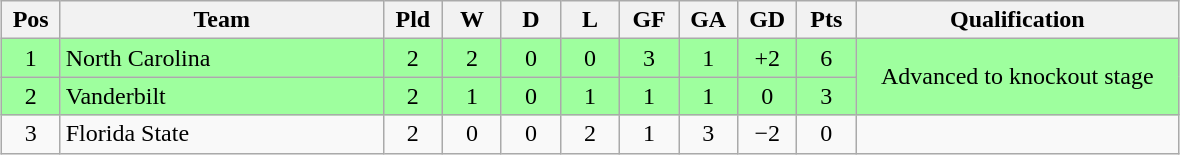<table class="wikitable" style="text-align:center; margin: 1em auto">
<tr>
<th style="width:2em">Pos</th>
<th style="width:13em">Team</th>
<th style="width:2em">Pld</th>
<th style="width:2em">W</th>
<th style="width:2em">D</th>
<th style="width:2em">L</th>
<th style="width:2em">GF</th>
<th style="width:2em">GA</th>
<th style="width:2em">GD</th>
<th style="width:2em">Pts</th>
<th style="width:13em">Qualification</th>
</tr>
<tr bgcolor="#9eff9e">
<td>1</td>
<td style="text-align:left">North Carolina</td>
<td>2</td>
<td>2</td>
<td>0</td>
<td>0</td>
<td>3</td>
<td>1</td>
<td>+2</td>
<td>6</td>
<td rowspan="2">Advanced to knockout stage</td>
</tr>
<tr bgcolor="#9eff9e">
<td>2</td>
<td style="text-align:left">Vanderbilt</td>
<td>2</td>
<td>1</td>
<td>0</td>
<td>1</td>
<td>1</td>
<td>1</td>
<td>0</td>
<td>3</td>
</tr>
<tr>
<td>3</td>
<td style="text-align:left">Florida State</td>
<td>2</td>
<td>0</td>
<td>0</td>
<td>2</td>
<td>1</td>
<td>3</td>
<td>−2</td>
<td>0</td>
<td></td>
</tr>
</table>
